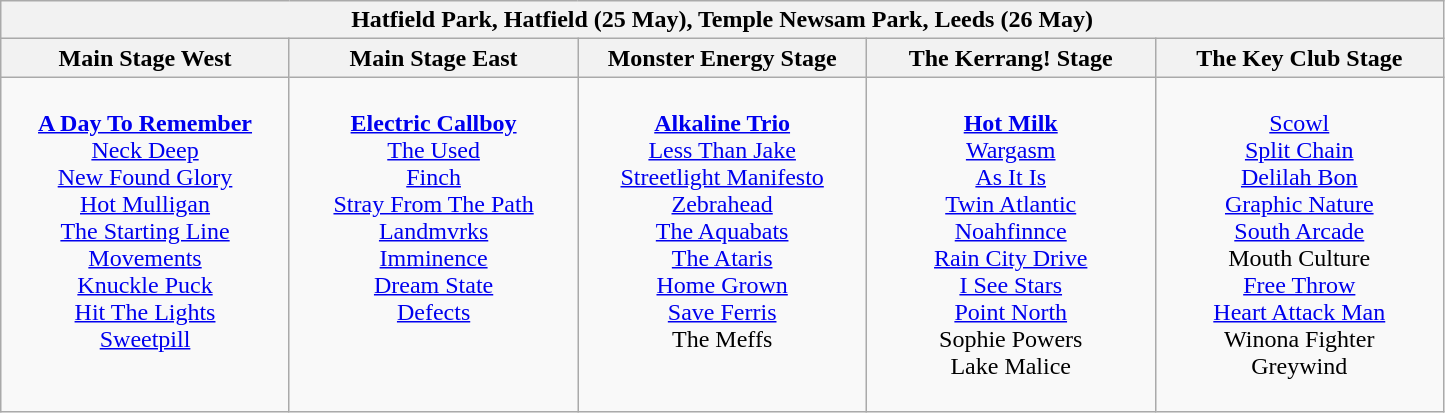<table class="wikitable">
<tr>
<th colspan="7"><strong>Hatfield Park, Hatfield (25 May), Temple Newsam Park, Leeds (26 May)</strong></th>
</tr>
<tr>
<th>Main Stage West</th>
<th>Main Stage East</th>
<th>Monster Energy Stage</th>
<th>The Kerrang! Stage</th>
<th>The Key Club Stage</th>
</tr>
<tr>
<td valign="top" align="center" width="185"><br><a href='#'><strong>A Day To Remember</strong></a>
<br><a href='#'>Neck Deep</a>
<br><a href='#'>New Found Glory</a>
<br><a href='#'>Hot Mulligan</a>
<br><a href='#'>The Starting Line</a>
<br><a href='#'>Movements</a>
<br><a href='#'>Knuckle Puck</a>
<br><a href='#'>Hit The Lights</a>
<br><a href='#'>Sweetpill</a></td>
<td valign="top" align="center" width="185"><br><a href='#'><strong>Electric Callboy</strong></a>
<br><a href='#'>The Used</a>
<br><a href='#'>Finch</a>
<br><a href='#'>Stray From The Path</a>
<br><a href='#'>Landmvrks</a>
<br><a href='#'>Imminence</a>
<br><a href='#'>Dream State</a>
<br><a href='#'>Defects</a></td>
<td valign="top" align="center" width="185"><br><a href='#'><strong>Alkaline Trio</strong></a>
<br><a href='#'>Less Than Jake</a>
<br><a href='#'>Streetlight Manifesto</a>
<br><a href='#'>Zebrahead</a>
<br><a href='#'>The Aquabats</a>
<br><a href='#'>The Ataris</a>
<br><a href='#'>Home Grown</a>
<br><a href='#'>Save Ferris</a>
<br>The Meffs</td>
<td valign="top" align="center" width="185"><br><strong><a href='#'>Hot Milk</a></strong>
<br><a href='#'>Wargasm</a>
<br><a href='#'>As It Is</a>
<br><a href='#'>Twin Atlantic</a>
<br><a href='#'>Noahfinnce</a>
<br><a href='#'>Rain City Drive</a>
<br><a href='#'>I See Stars</a>
<br><a href='#'>Point North</a>
<br>Sophie Powers
<br>Lake Malice</td>
<td valign="top" align="center" width="185"><br><a href='#'>Scowl</a>
<br><a href='#'>Split Chain</a>
<br><a href='#'>Delilah Bon</a>
<br><a href='#'>Graphic Nature</a>
<br><a href='#'>South Arcade</a>
<br>Mouth Culture
<br><a href='#'>Free Throw</a>
<br><a href='#'>Heart Attack Man</a>
<br>Winona Fighter
<br>Greywind<br><br></td>
</tr>
</table>
